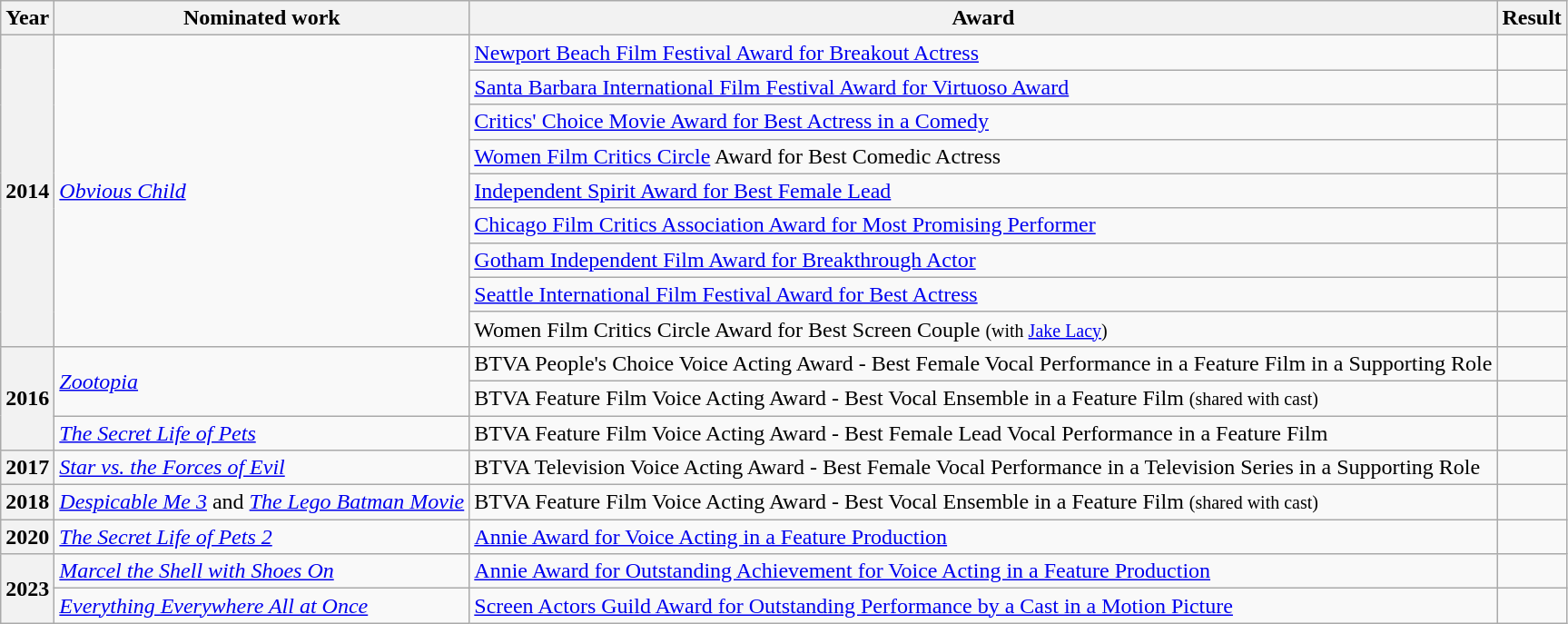<table class="wikitable sortable plainrowheaders">
<tr>
<th scope="col">Year</th>
<th scope="col">Nominated work</th>
<th scope="col">Award</th>
<th scope="col">Result</th>
</tr>
<tr>
<th scope="row" rowspan="9">2014</th>
<td scope="row "rowspan="9"><em><a href='#'>Obvious Child</a></em></td>
<td><a href='#'>Newport Beach Film Festival Award for Breakout Actress</a></td>
<td></td>
</tr>
<tr>
<td><a href='#'>Santa Barbara International Film Festival Award for Virtuoso Award</a></td>
<td></td>
</tr>
<tr>
<td><a href='#'>Critics' Choice Movie Award for Best Actress in a Comedy</a></td>
<td></td>
</tr>
<tr>
<td><a href='#'>Women Film Critics Circle</a> Award for Best Comedic Actress</td>
<td></td>
</tr>
<tr>
<td><a href='#'>Independent Spirit Award for Best Female Lead</a></td>
<td></td>
</tr>
<tr>
<td><a href='#'>Chicago Film Critics Association Award for Most Promising Performer</a></td>
<td></td>
</tr>
<tr>
<td><a href='#'>Gotham Independent Film Award for Breakthrough Actor</a></td>
<td></td>
</tr>
<tr>
<td><a href='#'>Seattle International Film Festival Award for Best Actress</a></td>
<td></td>
</tr>
<tr>
<td>Women Film Critics Circle Award for Best Screen Couple <small>(with <a href='#'>Jake Lacy</a>)</small></td>
<td></td>
</tr>
<tr>
<th scope="row" rowspan="3">2016</th>
<td rowspan="2"><em><a href='#'>Zootopia</a></em></td>
<td>BTVA People's Choice Voice Acting Award - Best Female Vocal Performance in a Feature Film in a Supporting Role</td>
<td></td>
</tr>
<tr>
<td>BTVA Feature Film Voice Acting Award - Best Vocal Ensemble in a Feature Film <small>(shared with cast)</small></td>
<td></td>
</tr>
<tr>
<td><em><a href='#'>The Secret Life of Pets</a></em></td>
<td>BTVA Feature Film Voice Acting Award - Best Female Lead Vocal Performance in a Feature Film</td>
<td></td>
</tr>
<tr>
<th scope="row">2017</th>
<td><em><a href='#'>Star vs. the Forces of Evil</a></em></td>
<td>BTVA Television Voice Acting Award - Best Female Vocal Performance in a Television Series in a Supporting Role</td>
<td></td>
</tr>
<tr>
<th scope="row">2018</th>
<td><em><a href='#'>Despicable Me 3</a></em> and <em><a href='#'>The Lego Batman Movie</a></em></td>
<td>BTVA Feature Film Voice Acting Award - Best Vocal Ensemble in a Feature Film <small>(shared with cast)</small></td>
<td></td>
</tr>
<tr>
<th scope="row">2020</th>
<td><em><a href='#'>The Secret Life of Pets 2</a></em></td>
<td><a href='#'>Annie Award for Voice Acting in a Feature Production</a></td>
<td></td>
</tr>
<tr>
<th scope="row" rowspan="2">2023</th>
<td><em><a href='#'>Marcel the Shell with Shoes On</a></em></td>
<td><a href='#'>Annie Award for Outstanding Achievement for Voice Acting in a Feature Production</a></td>
<td></td>
</tr>
<tr>
<td><em><a href='#'>Everything Everywhere All at Once</a></em></td>
<td><a href='#'>Screen Actors Guild Award for Outstanding Performance by a Cast in a Motion Picture</a></td>
<td></td>
</tr>
</table>
